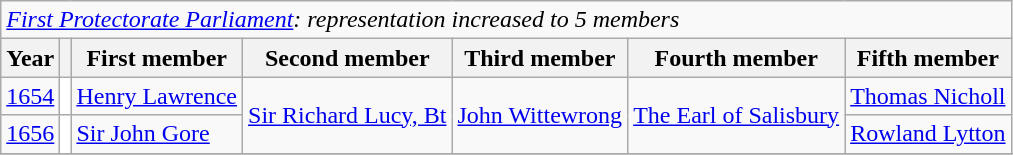<table class="wikitable">
<tr>
<td colspan="7"><em><a href='#'>First Protectorate Parliament</a>: representation increased to 5 members</em></td>
</tr>
<tr>
<th>Year</th>
<th></th>
<th>First member</th>
<th>Second member</th>
<th>Third member</th>
<th>Fourth member</th>
<th>Fifth member</th>
</tr>
<tr>
<td><a href='#'>1654</a></td>
<td style="color:inherit;background-color: white"></td>
<td><a href='#'>Henry Lawrence</a></td>
<td rowspan="2"><a href='#'>Sir Richard Lucy, Bt</a></td>
<td rowspan="2"><a href='#'>John Wittewrong</a></td>
<td rowspan="2"><a href='#'>The Earl of Salisbury</a></td>
<td><a href='#'>Thomas Nicholl</a></td>
</tr>
<tr>
<td><a href='#'>1656</a></td>
<td style="color:inherit;background-color: white"></td>
<td><a href='#'>Sir John Gore</a></td>
<td><a href='#'>Rowland Lytton</a></td>
</tr>
<tr>
</tr>
</table>
